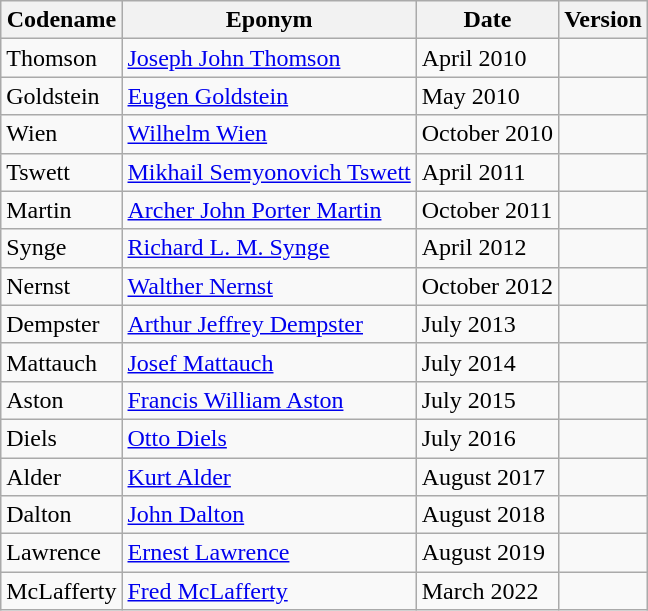<table class="wikitable sortable">
<tr>
<th>Codename</th>
<th>Eponym</th>
<th>Date</th>
<th>Version</th>
</tr>
<tr>
<td>Thomson</td>
<td><a href='#'>Joseph John Thomson</a></td>
<td>April 2010</td>
<td></td>
</tr>
<tr>
<td>Goldstein</td>
<td><a href='#'>Eugen Goldstein</a></td>
<td>May 2010</td>
<td></td>
</tr>
<tr>
<td>Wien</td>
<td><a href='#'>Wilhelm Wien</a></td>
<td>October 2010</td>
<td></td>
</tr>
<tr>
<td>Tswett</td>
<td><a href='#'>Mikhail Semyonovich Tswett</a></td>
<td>April 2011</td>
<td></td>
</tr>
<tr>
<td>Martin</td>
<td><a href='#'>Archer John Porter Martin</a></td>
<td>October 2011</td>
<td></td>
</tr>
<tr>
<td>Synge</td>
<td><a href='#'>Richard L. M. Synge</a></td>
<td>April 2012</td>
<td></td>
</tr>
<tr>
<td>Nernst</td>
<td><a href='#'>Walther Nernst</a></td>
<td>October 2012</td>
<td></td>
</tr>
<tr>
<td>Dempster</td>
<td><a href='#'>Arthur Jeffrey Dempster</a></td>
<td>July 2013</td>
<td></td>
</tr>
<tr>
<td>Mattauch</td>
<td><a href='#'>Josef Mattauch</a></td>
<td>July 2014</td>
<td></td>
</tr>
<tr>
<td>Aston</td>
<td><a href='#'>Francis William Aston</a></td>
<td>July 2015</td>
<td></td>
</tr>
<tr>
<td>Diels</td>
<td><a href='#'>Otto Diels</a></td>
<td>July 2016</td>
<td></td>
</tr>
<tr>
<td>Alder</td>
<td><a href='#'>Kurt Alder</a></td>
<td>August 2017</td>
<td></td>
</tr>
<tr>
<td>Dalton</td>
<td><a href='#'>John Dalton</a></td>
<td>August 2018</td>
<td></td>
</tr>
<tr>
<td>Lawrence</td>
<td><a href='#'>Ernest Lawrence</a></td>
<td>August 2019</td>
<td></td>
</tr>
<tr>
<td>McLafferty</td>
<td><a href='#'>Fred McLafferty</a></td>
<td>March 2022</td>
<td></td>
</tr>
</table>
